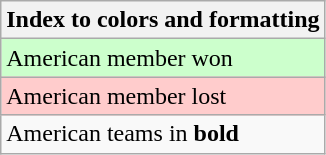<table class="wikitable">
<tr>
<th>Index to colors and formatting</th>
</tr>
<tr style="background:#cfc;">
<td>American member won</td>
</tr>
<tr style="background:#fcc;">
<td>American member lost</td>
</tr>
<tr>
<td>American teams in <strong>bold</strong></td>
</tr>
</table>
